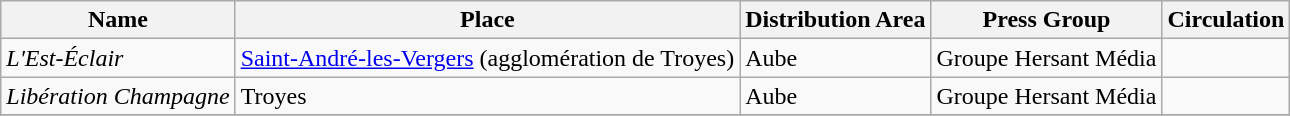<table class="wikitable sortable">
<tr>
<th>Name</th>
<th>Place</th>
<th class="unsortable">Distribution Area</th>
<th>Press Group</th>
<th>Circulation</th>
</tr>
<tr>
<td><em>L'Est-Éclair</em></td>
<td><a href='#'>Saint-André-les-Vergers</a> (agglomération de Troyes)</td>
<td>Aube</td>
<td>Groupe Hersant Média</td>
<td></td>
</tr>
<tr>
<td><em>Libération Champagne</em></td>
<td>Troyes</td>
<td>Aube</td>
<td>Groupe Hersant Média</td>
<td></td>
</tr>
<tr>
</tr>
</table>
